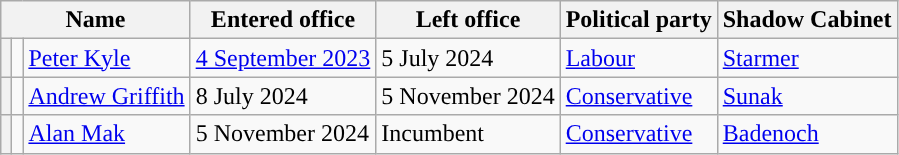<table class="wikitable">
<tr>
<th colspan="3">Name</th>
<th>Entered office</th>
<th>Left office</th>
<th>Political party</th>
<th>Shadow Cabinet</th>
</tr>
<tr>
<th style="background-color: "></th>
<td></td>
<td><a href='#'>Peter Kyle</a></td>
<td><a href='#'>4 September 2023</a></td>
<td>5 July 2024</td>
<td><a href='#'>Labour</a></td>
<td><a href='#'>Starmer</a></td>
</tr>
<tr>
<th style="background-color: "></th>
<td></td>
<td><a href='#'>Andrew Griffith</a></td>
<td>8 July 2024</td>
<td>5 November 2024</td>
<td><a href='#'>Conservative</a></td>
<td><a href='#'>Sunak</a></td>
</tr>
<tr>
<th style="background-color: "></th>
<td></td>
<td><a href='#'>Alan Mak</a></td>
<td>5 November 2024</td>
<td>Incumbent</td>
<td><a href='#'>Conservative</a></td>
<td><a href='#'>Badenoch</a></td>
</tr>
</table>
